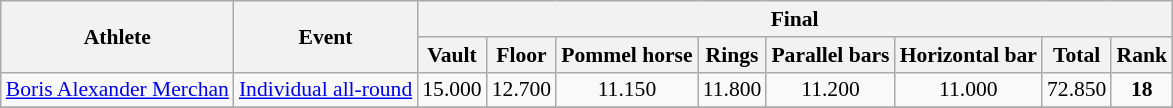<table class="wikitable" style="font-size:90%">
<tr>
<th rowspan="2">Athlete</th>
<th rowspan="2">Event</th>
<th colspan = "8">Final</th>
</tr>
<tr>
<th>Vault</th>
<th>Floor</th>
<th>Pommel horse</th>
<th>Rings</th>
<th>Parallel bars</th>
<th>Horizontal bar</th>
<th>Total</th>
<th>Rank</th>
</tr>
<tr>
<td><a href='#'>Boris Alexander Merchan</a></td>
<td><a href='#'>Individual all-round</a></td>
<td align=center>15.000</td>
<td align=center>12.700</td>
<td align=center>11.150</td>
<td align=center>11.800</td>
<td align=center>11.200</td>
<td align=center>11.000</td>
<td align=center>72.850</td>
<td align=center><strong>18</strong></td>
</tr>
<tr>
</tr>
</table>
